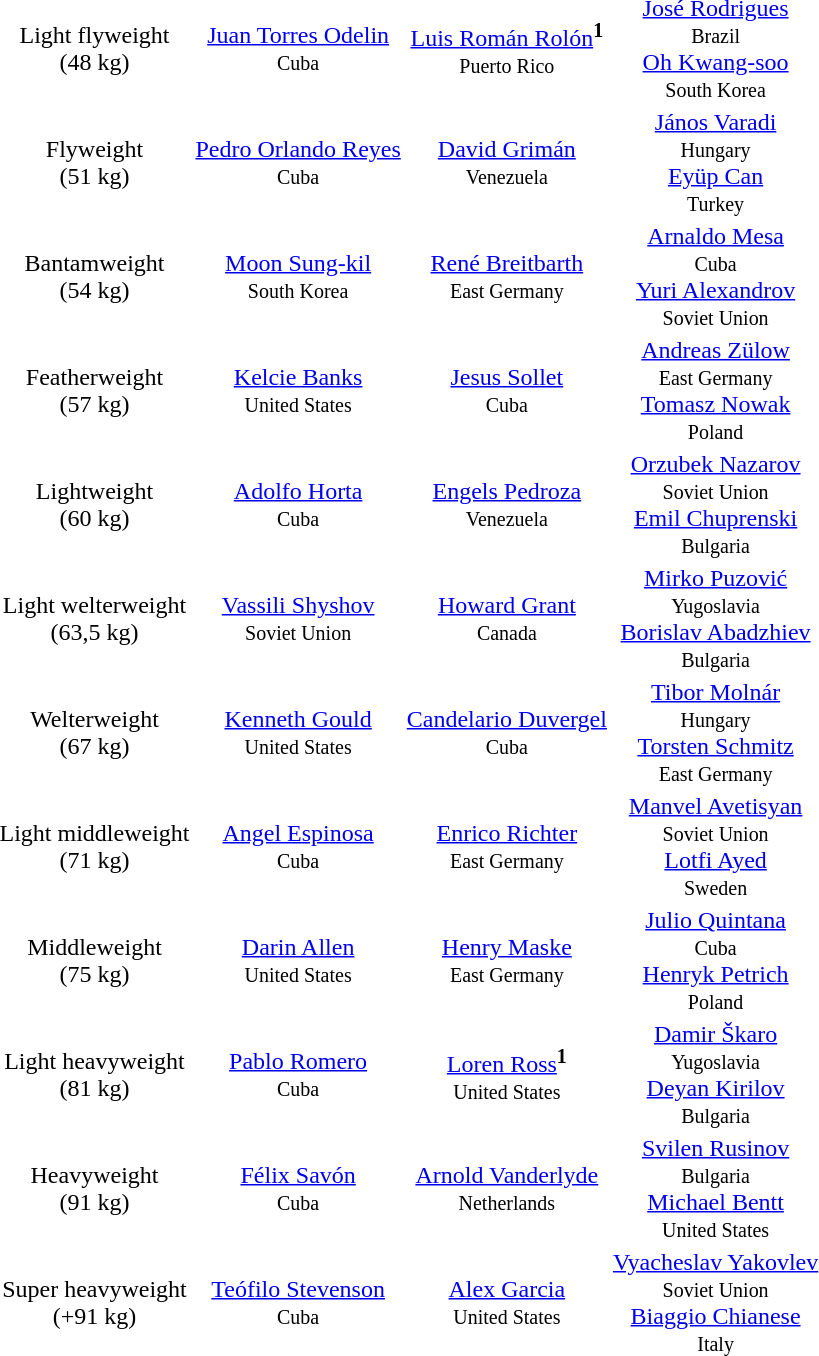<table>
<tr align="center">
<td>Light flyweight<br>(48 kg)</td>
<td> <a href='#'>Juan Torres Odelin</a><br><small>Cuba</small></td>
<td> <a href='#'>Luis Román Rolón</a><sup><strong>1</strong></sup><br><small>Puerto Rico</small></td>
<td> <a href='#'>José Rodrigues</a><br><small>Brazil</small><br> <a href='#'>Oh Kwang-soo</a><br><small>South Korea</small></td>
</tr>
<tr align="center">
<td>Flyweight<br>(51 kg)</td>
<td> <a href='#'>Pedro Orlando Reyes</a><br><small>Cuba</small></td>
<td> <a href='#'>David Grimán</a><br><small>Venezuela</small></td>
<td> <a href='#'>János Varadi</a><br><small>Hungary</small><br> <a href='#'>Eyüp Can</a><br><small>Turkey</small></td>
</tr>
<tr align="center">
<td>Bantamweight<br>(54 kg)</td>
<td> <a href='#'>Moon Sung-kil</a><br><small>South Korea</small></td>
<td> <a href='#'>René Breitbarth</a><br><small>East Germany</small></td>
<td> <a href='#'>Arnaldo Mesa</a><br><small>Cuba</small><br> <a href='#'>Yuri Alexandrov</a><br><small>Soviet Union</small></td>
</tr>
<tr align="center">
<td>Featherweight<br>(57 kg)</td>
<td> <a href='#'>Kelcie Banks</a><br><small>United States</small></td>
<td> <a href='#'>Jesus Sollet</a><br><small>Cuba</small></td>
<td> <a href='#'>Andreas Zülow</a><br><small>East Germany</small><br> <a href='#'>Tomasz Nowak</a><br><small>Poland</small></td>
</tr>
<tr align="center">
<td>Lightweight<br>(60 kg)</td>
<td> <a href='#'>Adolfo Horta</a><br><small>Cuba</small></td>
<td> <a href='#'>Engels Pedroza</a><br><small>Venezuela</small></td>
<td> <a href='#'>Orzubek Nazarov</a><br><small>Soviet Union</small><br> <a href='#'>Emil Chuprenski</a><br><small>Bulgaria</small></td>
</tr>
<tr align="center">
<td>Light welterweight<br>(63,5 kg)</td>
<td> <a href='#'>Vassili Shyshov</a><br><small>Soviet Union</small></td>
<td> <a href='#'>Howard Grant</a><br><small>Canada</small></td>
<td> <a href='#'>Mirko Puzović</a><br><small>Yugoslavia</small><br> <a href='#'>Borislav Abadzhiev</a><br><small>Bulgaria</small></td>
</tr>
<tr align="center">
<td>Welterweight<br>(67 kg)</td>
<td> <a href='#'>Kenneth Gould</a><br><small>United States</small></td>
<td> <a href='#'>Candelario Duvergel</a><br><small>Cuba</small></td>
<td> <a href='#'>Tibor Molnár</a><br><small>Hungary</small><br> <a href='#'>Torsten Schmitz</a><br><small>East Germany</small></td>
</tr>
<tr align="center">
<td>Light middleweight<br>(71 kg)</td>
<td> <a href='#'>Angel Espinosa</a><br><small>Cuba</small></td>
<td> <a href='#'>Enrico Richter</a><br><small>East Germany</small></td>
<td> <a href='#'>Manvel Avetisyan</a><br><small>Soviet Union</small><br> <a href='#'>Lotfi Ayed</a><br><small>Sweden</small></td>
</tr>
<tr align="center">
<td>Middleweight<br>(75 kg)</td>
<td> <a href='#'>Darin Allen</a><br><small>United States</small></td>
<td> <a href='#'>Henry Maske</a><br><small>East Germany</small></td>
<td> <a href='#'>Julio Quintana</a><br><small>Cuba</small><br> <a href='#'>Henryk Petrich</a><br><small>Poland</small></td>
</tr>
<tr align="center">
<td>Light heavyweight<br>(81 kg)</td>
<td> <a href='#'>Pablo Romero</a><br><small>Cuba</small></td>
<td> <a href='#'>Loren Ross</a><sup><strong>1</strong></sup><br><small>United States</small></td>
<td> <a href='#'>Damir Škaro</a><br><small>Yugoslavia</small><br> <a href='#'>Deyan Kirilov</a><br><small>Bulgaria</small></td>
</tr>
<tr align="center">
<td>Heavyweight<br>(91 kg)</td>
<td> <a href='#'>Félix Savón</a><br><small>Cuba</small></td>
<td> <a href='#'>Arnold Vanderlyde</a><br><small>Netherlands</small></td>
<td> <a href='#'>Svilen Rusinov</a><br><small>Bulgaria</small><br> <a href='#'>Michael Bentt</a><br><small>United States</small></td>
</tr>
<tr align="center">
<td>Super heavyweight<br>(+91 kg)</td>
<td> <a href='#'>Teófilo Stevenson</a><br><small>Cuba</small></td>
<td> <a href='#'>Alex Garcia</a><br><small>United States</small></td>
<td> <a href='#'>Vyacheslav Yakovlev</a><br><small>Soviet Union</small><br> <a href='#'>Biaggio Chianese</a><br><small>Italy</small></td>
</tr>
</table>
